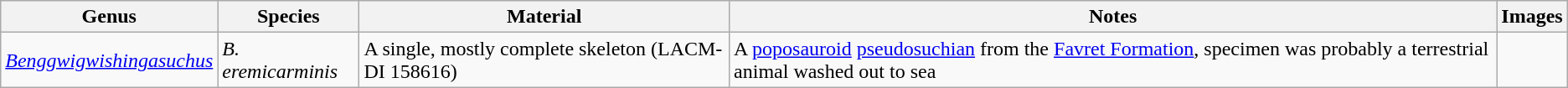<table class="wikitable">
<tr>
<th>Genus</th>
<th>Species</th>
<th>Material</th>
<th>Notes</th>
<th>Images</th>
</tr>
<tr>
<td><em><a href='#'>Benggwigwishingasuchus</a></em></td>
<td><em>B. eremicarminis</em></td>
<td>A single, mostly complete skeleton (LACM-DI 158616)</td>
<td>A <a href='#'>poposauroid</a> <a href='#'>pseudosuchian</a> from the <a href='#'>Favret Formation</a>, specimen was probably a terrestrial animal washed out to sea</td>
<td></td>
</tr>
</table>
